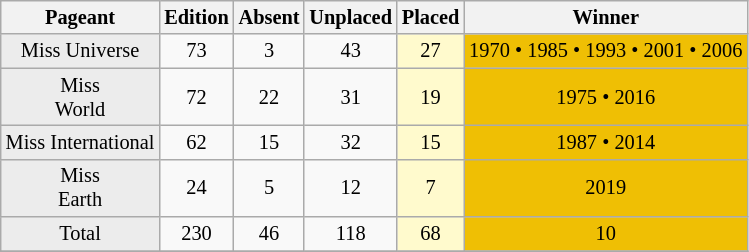<table class="wikitable " style="font-size: 85%; text-align:center;">
<tr>
<th>Pageant</th>
<th>Edition</th>
<th>Absent</th>
<th>Unplaced</th>
<th>Placed</th>
<th>Winner</th>
</tr>
<tr>
<td bgcolor="#ececec">Miss Universe</td>
<td>73</td>
<td>3</td>
<td>43</td>
<td bgcolor="#FFFACD">27</td>
<td bgcolor="#efbf04"> 1970 • 1985 • 1993 • 2001 • 2006</td>
</tr>
<tr>
<td bgcolor="#ececec">Miss <br>World</td>
<td>72</td>
<td>22</td>
<td>31</td>
<td bgcolor="#FFFACD">19</td>
<td bgcolor="#efbf04"> 1975 • 2016</td>
</tr>
<tr>
<td bgcolor="#ececec">Miss International</td>
<td>62</td>
<td>15</td>
<td>32</td>
<td bgcolor="#FFFACD">15</td>
<td bgcolor="#efbf04"> 1987 • 2014</td>
</tr>
<tr>
<td bgcolor="#ececec">Miss <br>Earth</td>
<td>24</td>
<td>5</td>
<td>12</td>
<td bgcolor="#FFFACD">7</td>
<td bgcolor="#efbf04"> 2019</td>
</tr>
<tr>
<td bgcolor="#ececec">Total</td>
<td>230</td>
<td>46</td>
<td>118</td>
<td bgcolor="#FFFACD">68</td>
<td bgcolor="#efbf04">10</td>
</tr>
<tr>
</tr>
</table>
